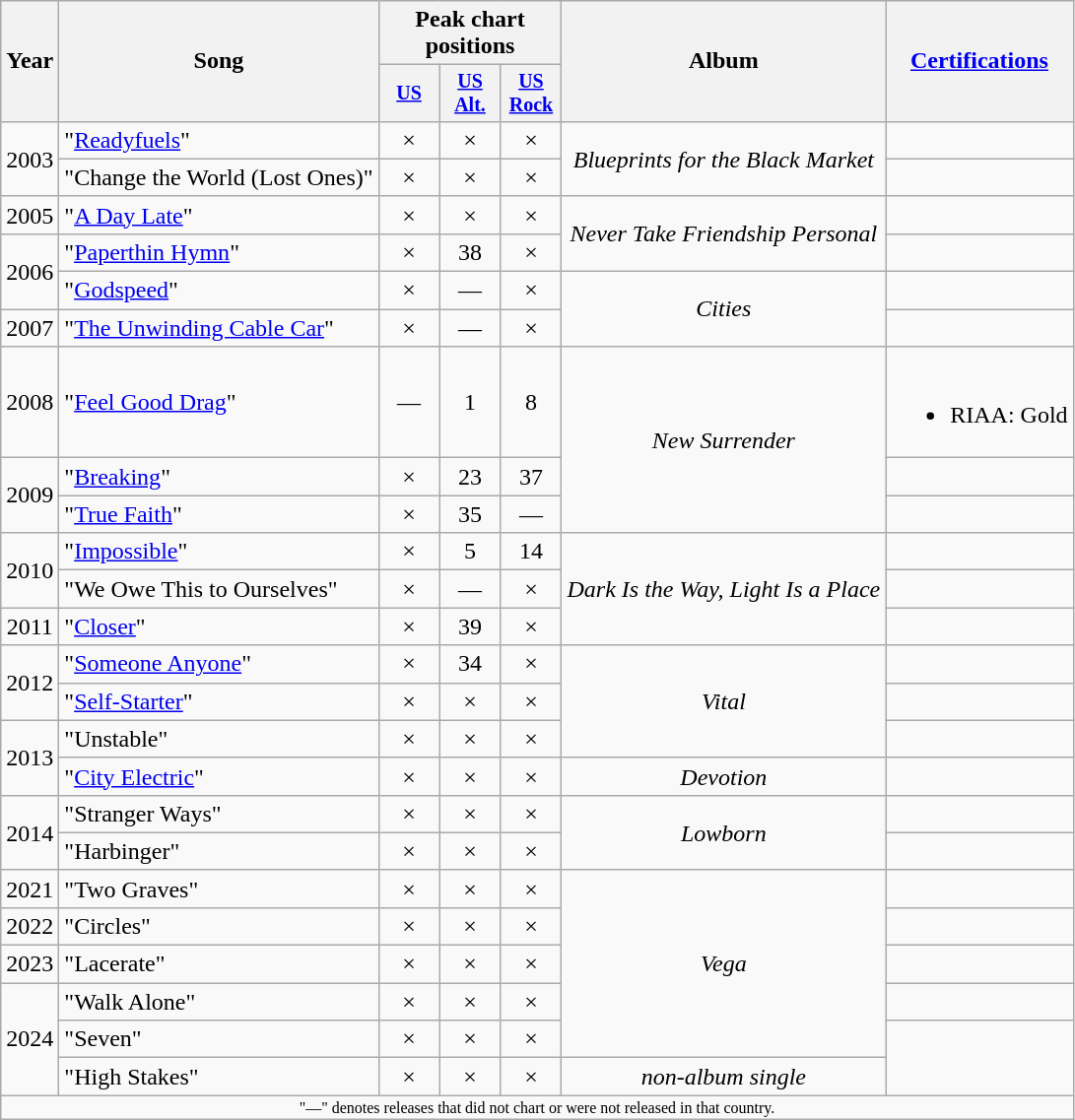<table class="wikitable" style="text-align:center;">
<tr>
<th rowspan="2">Year</th>
<th rowspan="2">Song</th>
<th colspan="3">Peak chart positions</th>
<th rowspan="2">Album</th>
<th rowspan="2"><a href='#'>Certifications</a></th>
</tr>
<tr style="font-size:smaller;">
<th style="width:35px;"><a href='#'>US</a></th>
<th style="width:35px;"><a href='#'>US<br>Alt.</a><br></th>
<th style="width:35px;"><a href='#'>US Rock</a><br></th>
</tr>
<tr>
<td rowspan="2">2003</td>
<td style="text-align:left;">"<a href='#'>Readyfuels</a>"</td>
<td>×</td>
<td>×</td>
<td>×</td>
<td rowspan="2"><em>Blueprints for the Black Market</em></td>
<td></td>
</tr>
<tr>
<td style="text-align:left;">"Change the World (Lost Ones)"</td>
<td>×</td>
<td>×</td>
<td>×</td>
<td></td>
</tr>
<tr>
<td>2005</td>
<td style="text-align:left;">"<a href='#'>A Day Late</a>"</td>
<td>×</td>
<td>×</td>
<td>×</td>
<td rowspan="2"><em>Never Take Friendship Personal</em></td>
<td></td>
</tr>
<tr>
<td rowspan="2">2006</td>
<td style="text-align:left;">"<a href='#'>Paperthin Hymn</a>"</td>
<td>×</td>
<td>38</td>
<td>×</td>
<td></td>
</tr>
<tr>
<td style="text-align:left;">"<a href='#'>Godspeed</a>"</td>
<td>×</td>
<td>—</td>
<td>×</td>
<td rowspan="2"><em>Cities</em></td>
<td></td>
</tr>
<tr>
<td>2007</td>
<td style="text-align:left;">"<a href='#'>The Unwinding Cable Car</a>"</td>
<td>×</td>
<td>—</td>
<td>×</td>
<td></td>
</tr>
<tr>
<td>2008</td>
<td style="text-align:left;">"<a href='#'>Feel Good Drag</a>"</td>
<td>—</td>
<td>1</td>
<td>8</td>
<td rowspan="3"><em>New Surrender</em></td>
<td><br><ul><li>RIAA: Gold</li></ul></td>
</tr>
<tr>
<td rowspan="2">2009</td>
<td style="text-align:left;">"<a href='#'>Breaking</a>"</td>
<td>×</td>
<td>23</td>
<td>37</td>
<td></td>
</tr>
<tr>
<td style="text-align:left;">"<a href='#'>True Faith</a>"</td>
<td>×</td>
<td>35</td>
<td>—</td>
<td></td>
</tr>
<tr>
<td rowspan="2">2010</td>
<td style="text-align:left;">"<a href='#'>Impossible</a>"</td>
<td>×</td>
<td>5</td>
<td>14</td>
<td rowspan="3"><em>Dark Is the Way, Light Is a Place</em></td>
<td></td>
</tr>
<tr>
<td style="text-align:left;">"We Owe This to Ourselves"</td>
<td>×</td>
<td>—</td>
<td>×</td>
<td></td>
</tr>
<tr>
<td>2011</td>
<td style="text-align:left;">"<a href='#'>Closer</a>"</td>
<td>×</td>
<td>39</td>
<td>×</td>
<td></td>
</tr>
<tr>
<td rowspan="2">2012</td>
<td style="text-align:left;">"<a href='#'>Someone Anyone</a>"</td>
<td>×</td>
<td>34</td>
<td>×</td>
<td rowspan="3"><em>Vital</em></td>
<td></td>
</tr>
<tr>
<td style="text-align:left;">"<a href='#'>Self-Starter</a>"</td>
<td>×</td>
<td>×</td>
<td>×</td>
<td></td>
</tr>
<tr>
<td rowspan="2">2013</td>
<td style="text-align:left;">"Unstable"</td>
<td>×</td>
<td>×</td>
<td>×</td>
<td></td>
</tr>
<tr>
<td style="text-align:left;">"<a href='#'>City Electric</a>"</td>
<td>×</td>
<td>×</td>
<td>×</td>
<td><em>Devotion</em></td>
<td></td>
</tr>
<tr>
<td rowspan="2">2014</td>
<td style="text-align:left;">"Stranger Ways"</td>
<td>×</td>
<td>×</td>
<td>×</td>
<td rowspan="2"><em>Lowborn</em></td>
<td></td>
</tr>
<tr>
<td style="text-align:left;">"Harbinger"</td>
<td>×</td>
<td>×</td>
<td>×</td>
<td></td>
</tr>
<tr>
<td>2021</td>
<td style="text-align:left;">"Two Graves"</td>
<td>×</td>
<td>×</td>
<td>×</td>
<td rowspan="5"><em>Vega</em></td>
<td></td>
</tr>
<tr>
<td>2022</td>
<td style="text-align:left;">"Circles"</td>
<td>×</td>
<td>×</td>
<td>×</td>
<td></td>
</tr>
<tr>
<td>2023</td>
<td style="text-align:left;">"Lacerate"</td>
<td>×</td>
<td>×</td>
<td>×</td>
<td></td>
</tr>
<tr>
<td rowspan="3">2024</td>
<td style="text-align:left;">"Walk Alone"</td>
<td>×</td>
<td>×</td>
<td>×</td>
<td></td>
</tr>
<tr>
<td style="text-align:left;">"Seven"</td>
<td>×</td>
<td>×</td>
<td>×</td>
</tr>
<tr>
<td style="text-align:left;">"High Stakes"</td>
<td>×</td>
<td>×</td>
<td>×</td>
<td rowspan="1"><em>non-album single</em></td>
</tr>
<tr>
<td colspan="9" style="text-align:center; font-size:8pt;">"—" denotes releases that did not chart or were not released in that country.</td>
</tr>
</table>
